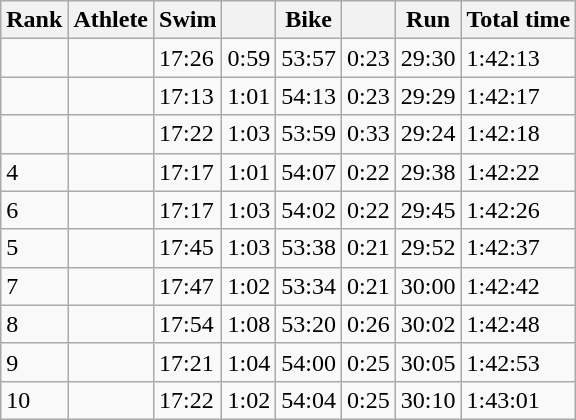<table class="wikitable sortable">
<tr>
<th>Rank</th>
<th>Athlete</th>
<th>Swim</th>
<th></th>
<th>Bike</th>
<th></th>
<th>Run</th>
<th>Total time</th>
</tr>
<tr>
<td></td>
<td></td>
<td>17:26</td>
<td>0:59</td>
<td>53:57</td>
<td>0:23</td>
<td>29:30</td>
<td>1:42:13</td>
</tr>
<tr>
<td></td>
<td></td>
<td>17:13</td>
<td>1:01</td>
<td>54:13</td>
<td>0:23</td>
<td>29:29</td>
<td>1:42:17</td>
</tr>
<tr>
<td></td>
<td></td>
<td>17:22</td>
<td>1:03</td>
<td>53:59</td>
<td>0:33</td>
<td>29:24</td>
<td>1:42:18</td>
</tr>
<tr>
<td>4</td>
<td></td>
<td>17:17</td>
<td>1:01</td>
<td>54:07</td>
<td>0:22</td>
<td>29:38</td>
<td>1:42:22</td>
</tr>
<tr>
<td>6</td>
<td></td>
<td>17:17</td>
<td>1:03</td>
<td>54:02</td>
<td>0:22</td>
<td>29:45</td>
<td>1:42:26</td>
</tr>
<tr>
<td>5</td>
<td></td>
<td>17:45</td>
<td>1:03</td>
<td>53:38</td>
<td>0:21</td>
<td>29:52</td>
<td>1:42:37</td>
</tr>
<tr>
<td>7</td>
<td></td>
<td>17:47</td>
<td>1:02</td>
<td>53:34</td>
<td>0:21</td>
<td>30:00</td>
<td>1:42:42</td>
</tr>
<tr>
<td>8</td>
<td></td>
<td>17:54</td>
<td>1:08</td>
<td>53:20</td>
<td>0:26</td>
<td>30:02</td>
<td>1:42:48</td>
</tr>
<tr>
<td>9</td>
<td></td>
<td>17:21</td>
<td>1:04</td>
<td>54:00</td>
<td>0:25</td>
<td>30:05</td>
<td>1:42:53</td>
</tr>
<tr>
<td>10</td>
<td></td>
<td>17:22</td>
<td>1:02</td>
<td>54:04</td>
<td>0:25</td>
<td>30:10</td>
<td>1:43:01</td>
</tr>
</table>
